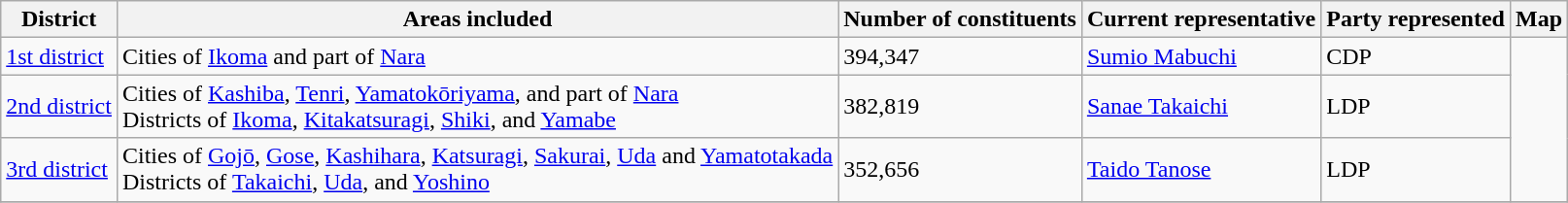<table class="wikitable">
<tr>
<th>District</th>
<th>Areas included</th>
<th>Number of constituents</th>
<th>Current representative</th>
<th>Party represented</th>
<th>Map</th>
</tr>
<tr>
<td><a href='#'>1st district</a></td>
<td>Cities of <a href='#'>Ikoma</a> and part of <a href='#'>Nara</a></td>
<td>394,347</td>
<td><a href='#'>Sumio Mabuchi</a></td>
<td>CDP</td>
<td rowspan="3"></td>
</tr>
<tr>
<td><a href='#'>2nd district</a></td>
<td>Cities of <a href='#'>Kashiba</a>, <a href='#'>Tenri</a>, <a href='#'>Yamatokōriyama</a>, and part of <a href='#'>Nara</a><br>Districts of <a href='#'>Ikoma</a>, <a href='#'>Kitakatsuragi</a>, <a href='#'>Shiki</a>, and <a href='#'>Yamabe</a></td>
<td>382,819</td>
<td><a href='#'>Sanae Takaichi</a></td>
<td>LDP</td>
</tr>
<tr>
<td><a href='#'>3rd district</a></td>
<td>Cities of <a href='#'>Gojō</a>, <a href='#'>Gose</a>, <a href='#'>Kashihara</a>, <a href='#'>Katsuragi</a>, <a href='#'>Sakurai</a>, <a href='#'>Uda</a> and <a href='#'>Yamatotakada</a><br>Districts of <a href='#'>Takaichi</a>, <a href='#'>Uda</a>, and <a href='#'>Yoshino</a></td>
<td>352,656</td>
<td><a href='#'>Taido Tanose</a></td>
<td>LDP</td>
</tr>
<tr>
</tr>
</table>
